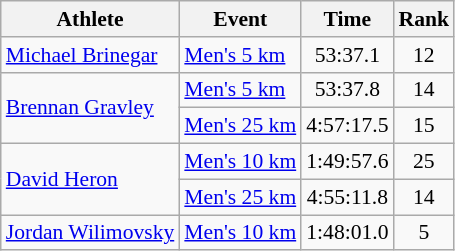<table class=wikitable style="font-size:90%;">
<tr>
<th>Athlete</th>
<th>Event</th>
<th>Time</th>
<th>Rank</th>
</tr>
<tr align=center>
<td align=left><a href='#'>Michael Brinegar</a></td>
<td align=left><a href='#'>Men's 5 km</a></td>
<td>53:37.1</td>
<td>12</td>
</tr>
<tr align=center>
<td align=left rowspan=2><a href='#'>Brennan Gravley</a></td>
<td align=left><a href='#'>Men's 5 km</a></td>
<td>53:37.8</td>
<td>14</td>
</tr>
<tr align=center>
<td align=left><a href='#'>Men's 25 km</a></td>
<td>4:57:17.5</td>
<td>15</td>
</tr>
<tr align=center>
<td align=left rowspan=2><a href='#'>David Heron</a></td>
<td align=left><a href='#'>Men's 10 km</a></td>
<td>1:49:57.6</td>
<td>25</td>
</tr>
<tr align=center>
<td align=left><a href='#'>Men's 25 km</a></td>
<td>4:55:11.8</td>
<td>14</td>
</tr>
<tr align=center>
<td align=left><a href='#'>Jordan Wilimovsky</a></td>
<td align=left><a href='#'>Men's 10 km</a></td>
<td>1:48:01.0</td>
<td>5</td>
</tr>
</table>
